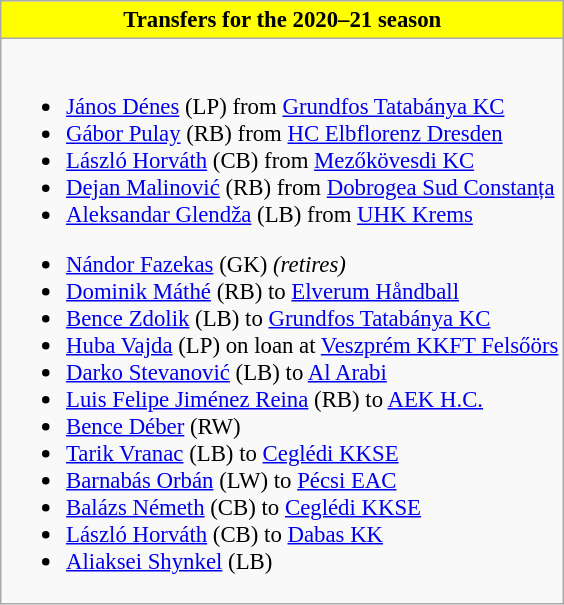<table class="wikitable collapsible collapsed" style="font-size:95%">
<tr>
<th style="color:black; background:yellow"> <strong>Transfers for the 2020–21 season</strong></th>
</tr>
<tr>
<td><br>
<ul><li> <a href='#'>János Dénes</a> (LP) from  <a href='#'>Grundfos Tatabánya KC</a></li><li> <a href='#'>Gábor Pulay</a> (RB) from  <a href='#'>HC Elbflorenz Dresden</a></li><li> <a href='#'>László Horváth</a> (CB) from  <a href='#'>Mezőkövesdi KC</a></li><li> <a href='#'>Dejan Malinović</a> (RB) from  <a href='#'>Dobrogea Sud Constanța</a></li><li> <a href='#'>Aleksandar Glendža</a> (LB) from  <a href='#'>UHK Krems</a></li></ul><ul><li> <a href='#'>Nándor Fazekas</a> (GK) <em>(retires)</em></li><li> <a href='#'>Dominik Máthé</a> (RB) to  <a href='#'>Elverum Håndball</a></li><li> <a href='#'>Bence Zdolik</a> (LB) to  <a href='#'>Grundfos Tatabánya KC</a></li><li> <a href='#'>Huba Vajda</a> (LP) on loan at  <a href='#'>Veszprém KKFT Felsőörs</a></li><li> <a href='#'>Darko Stevanović</a> (LB) to  <a href='#'>Al Arabi</a></li><li> <a href='#'>Luis Felipe Jiménez Reina</a> (RB) to  <a href='#'>AEK H.C.</a></li><li> <a href='#'>Bence Déber</a> (RW)</li><li> <a href='#'>Tarik Vranac</a> (LB) to  <a href='#'>Ceglédi KKSE</a></li><li> <a href='#'>Barnabás Orbán</a> (LW) to  <a href='#'>Pécsi EAC</a></li><li> <a href='#'>Balázs Németh</a> (CB) to  <a href='#'>Ceglédi KKSE</a></li><li> <a href='#'>László Horváth</a> (CB) to  <a href='#'>Dabas KK</a></li><li> <a href='#'>Aliaksei Shynkel</a> (LB)</li></ul></td>
</tr>
</table>
